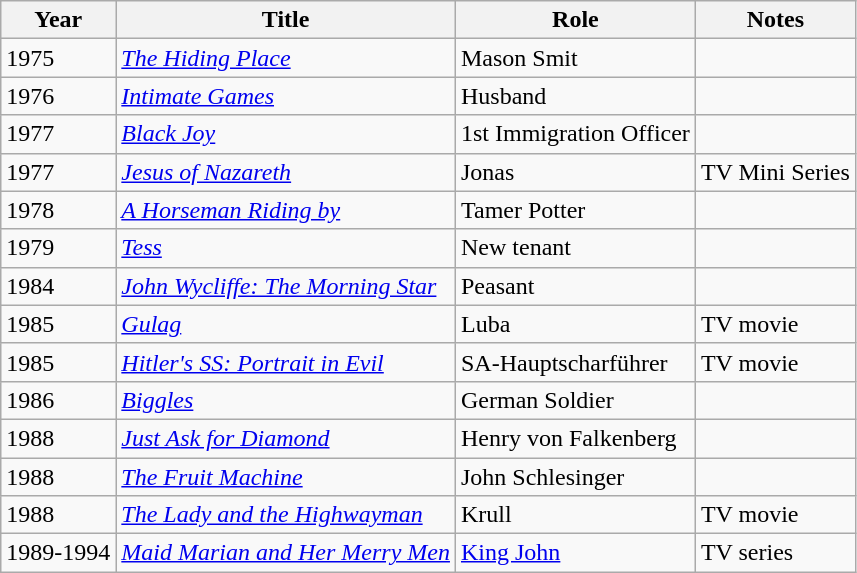<table class="wikitable">
<tr>
<th>Year</th>
<th>Title</th>
<th>Role</th>
<th>Notes</th>
</tr>
<tr>
<td>1975</td>
<td><em><a href='#'>The Hiding Place</a></em></td>
<td>Mason Smit</td>
<td></td>
</tr>
<tr>
<td>1976</td>
<td><em><a href='#'>Intimate Games</a></em></td>
<td>Husband</td>
<td></td>
</tr>
<tr>
<td>1977</td>
<td><em><a href='#'>Black Joy</a></em></td>
<td>1st Immigration Officer</td>
<td></td>
</tr>
<tr>
<td>1977</td>
<td><em><a href='#'>Jesus of Nazareth</a></em></td>
<td>Jonas</td>
<td>TV Mini Series</td>
</tr>
<tr>
<td>1978</td>
<td><em><a href='#'>A Horseman Riding by</a></em></td>
<td>Tamer Potter</td>
<td></td>
</tr>
<tr>
<td>1979</td>
<td><em><a href='#'>Tess</a></em></td>
<td>New tenant</td>
<td></td>
</tr>
<tr>
<td>1984</td>
<td><em><a href='#'>John Wycliffe: The Morning Star</a></em></td>
<td>Peasant</td>
<td></td>
</tr>
<tr>
<td>1985</td>
<td><em><a href='#'>Gulag</a></em></td>
<td>Luba</td>
<td>TV movie</td>
</tr>
<tr>
<td>1985</td>
<td><em><a href='#'>Hitler's SS: Portrait in Evil</a></em></td>
<td>SA-Hauptscharführer</td>
<td>TV movie</td>
</tr>
<tr>
<td>1986</td>
<td><em><a href='#'>Biggles</a></em></td>
<td>German Soldier</td>
<td></td>
</tr>
<tr>
<td>1988</td>
<td><em><a href='#'>Just Ask for Diamond</a></em></td>
<td>Henry von Falkenberg</td>
<td></td>
</tr>
<tr>
<td>1988</td>
<td><em><a href='#'>The Fruit Machine</a></em></td>
<td>John Schlesinger</td>
<td></td>
</tr>
<tr>
<td>1988</td>
<td><em><a href='#'>The Lady and the Highwayman</a></em></td>
<td>Krull</td>
<td>TV movie</td>
</tr>
<tr>
<td>1989-1994</td>
<td><em><a href='#'>Maid Marian and Her Merry Men</a></em></td>
<td><a href='#'>King John</a></td>
<td>TV series</td>
</tr>
</table>
